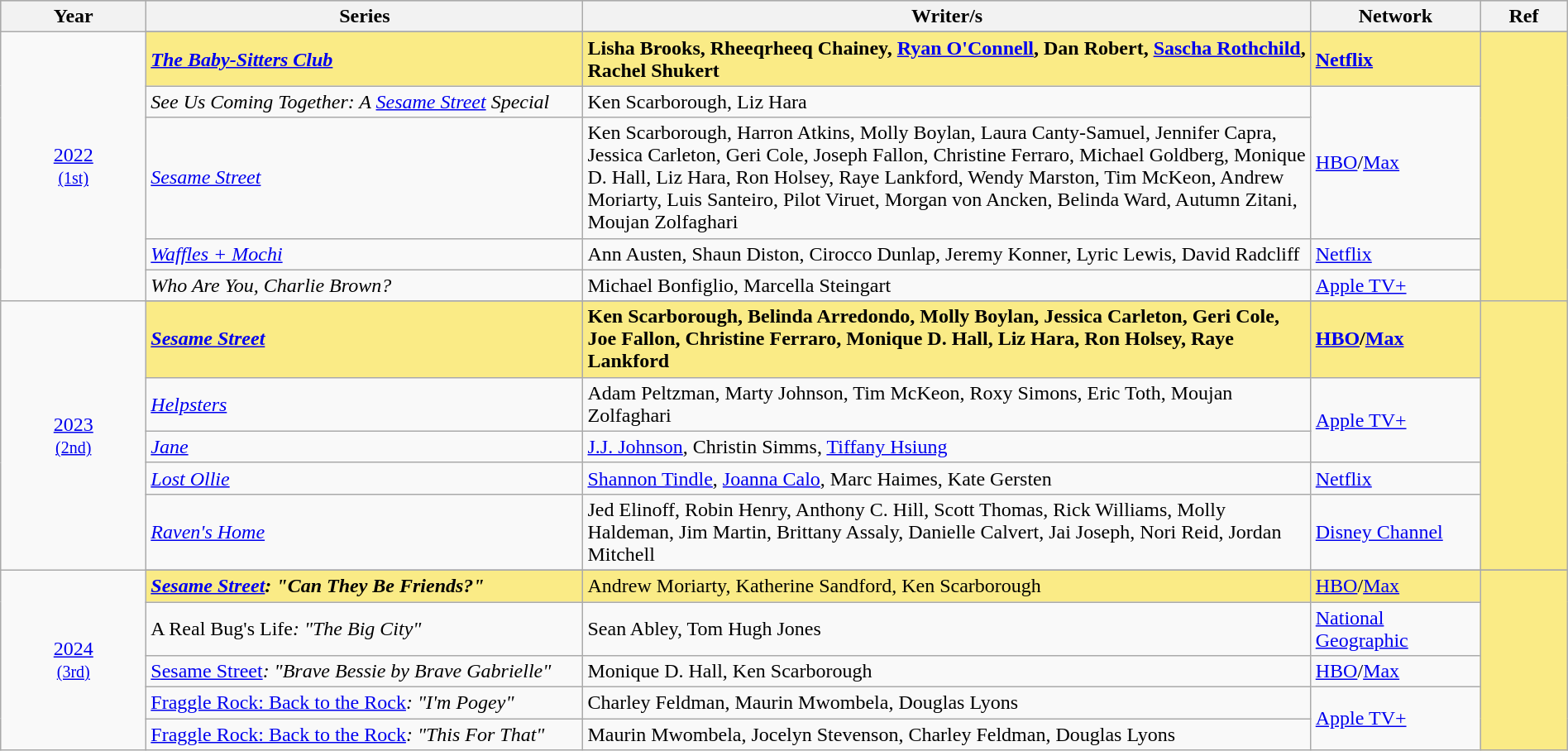<table class="wikitable" style="width:100%">
<tr bgcolor="#bebebe">
<th width="5%">Year</th>
<th width="15%">Series</th>
<th width="25%">Writer/s</th>
<th width="5%">Network</th>
<th width="3%">Ref</th>
</tr>
<tr>
<td rowspan=6 style="text-align:center"><a href='#'>2022</a><br><small><a href='#'>(1st)</a></small></td>
</tr>
<tr style="background:#FAEB86">
<td><strong><em><a href='#'>The Baby-Sitters Club</a></em></strong></td>
<td><strong> Lisha Brooks, Rheeqrheeq Chainey, <a href='#'>Ryan O'Connell</a>, Dan Robert, <a href='#'>Sascha Rothchild</a>, Rachel Shukert</strong></td>
<td><strong><a href='#'>Netflix</a></strong></td>
<td rowspan=6 style="text-align:center"></td>
</tr>
<tr>
<td><em>See Us Coming Together: A <a href='#'>Sesame Street</a> Special</em></td>
<td>Ken Scarborough, Liz Hara</td>
<td rowspan=2><a href='#'>HBO</a>/<a href='#'>Max</a></td>
</tr>
<tr>
<td><em><a href='#'>Sesame Street</a></em></td>
<td>Ken Scarborough, Harron Atkins, Molly Boylan, Laura Canty-Samuel, Jennifer Capra, Jessica Carleton, Geri Cole, Joseph Fallon, Christine Ferraro, Michael Goldberg, Monique D. Hall, Liz Hara, Ron Holsey, Raye Lankford, Wendy Marston, Tim McKeon, Andrew Moriarty, Luis Santeiro, Pilot Viruet, Morgan von Ancken, Belinda Ward, Autumn Zitani, Moujan Zolfaghari</td>
</tr>
<tr>
<td><em><a href='#'>Waffles + Mochi</a></em></td>
<td>Ann Austen, Shaun Diston, Cirocco Dunlap, Jeremy Konner, Lyric Lewis, David Radcliff</td>
<td><a href='#'>Netflix</a></td>
</tr>
<tr>
<td><em>Who Are You, Charlie Brown?</em></td>
<td>Michael Bonfiglio, Marcella Steingart</td>
<td><a href='#'>Apple TV+</a></td>
</tr>
<tr>
<td rowspan=6 style="text-align:center"><a href='#'>2023</a><br><small><a href='#'>(2nd)</a></small></td>
</tr>
<tr style="background:#FAEB86">
<td><strong><em><a href='#'>Sesame Street</a></em></strong></td>
<td><strong>Ken Scarborough, Belinda Arredondo, Molly Boylan, Jessica Carleton, Geri Cole, Joe Fallon, Christine Ferraro, Monique D. Hall, Liz Hara, Ron Holsey, Raye Lankford</strong></td>
<td><strong><a href='#'>HBO</a>/<a href='#'>Max</a></strong></td>
<td rowspan=5 style="text-align:center"></td>
</tr>
<tr>
<td><em><a href='#'>Helpsters</a></em></td>
<td>Adam Peltzman, Marty Johnson, Tim McKeon, Roxy Simons, Eric Toth, Moujan Zolfaghari</td>
<td rowspan=2><a href='#'>Apple TV+</a></td>
</tr>
<tr>
<td><em><a href='#'>Jane</a></em></td>
<td><a href='#'>J.J. Johnson</a>, Christin Simms, <a href='#'>Tiffany Hsiung</a></td>
</tr>
<tr>
<td><em><a href='#'>Lost Ollie</a></em></td>
<td><a href='#'>Shannon Tindle</a>, <a href='#'>Joanna Calo</a>, Marc Haimes, Kate Gersten</td>
<td><a href='#'>Netflix</a></td>
</tr>
<tr>
<td><em><a href='#'>Raven's Home</a></em></td>
<td>Jed Elinoff, Robin Henry, Anthony C. Hill, Scott Thomas, Rick Williams, Molly Haldeman, Jim Martin, Brittany Assaly, Danielle Calvert, Jai Joseph, Nori Reid, Jordan Mitchell</td>
<td><a href='#'>Disney Channel</a></td>
</tr>
<tr>
<td rowspan=7 style="text-align:center"><a href='#'>2024</a><br><small><a href='#'>(3rd)</a></small></td>
</tr>
<tr style="background:#FAEB86">
<td><strong><em><a href='#'>Sesame Street</a><em>: "Can They Be Friends?"<strong></td>
<td>Andrew Moriarty, Katherine Sandford, Ken Scarborough</td>
<td></strong><a href='#'>HBO</a>/<a href='#'>Max</a><strong></td>
<td rowspan=6 style="text-align:center"></td>
</tr>
<tr>
<td></em>A Real Bug's Life<em>: "The Big City"</td>
<td>Sean Abley, Tom Hugh Jones</td>
<td><a href='#'>National Geographic</a></td>
</tr>
<tr>
<td></em><a href='#'>Sesame Street</a><em>: "Brave Bessie by Brave Gabrielle"</td>
<td>Monique D. Hall, Ken Scarborough</td>
<td><a href='#'>HBO</a>/<a href='#'>Max</a></td>
</tr>
<tr>
<td></em><a href='#'>Fraggle Rock: Back to the Rock</a><em>: "I'm Pogey"</td>
<td>Charley Feldman, Maurin Mwombela, Douglas Lyons</td>
<td rowspan=2><a href='#'>Apple TV+</a></td>
</tr>
<tr>
<td></em><a href='#'>Fraggle Rock: Back to the Rock</a><em>: "This For That"</td>
<td>Maurin Mwombela, Jocelyn Stevenson, Charley Feldman, Douglas Lyons</td>
</tr>
</table>
